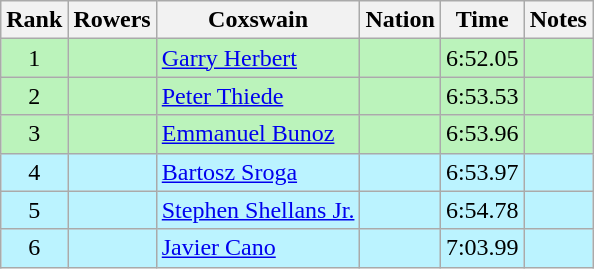<table class="wikitable sortable" style="text-align:center">
<tr>
<th>Rank</th>
<th>Rowers</th>
<th>Coxswain</th>
<th>Nation</th>
<th>Time</th>
<th>Notes</th>
</tr>
<tr bgcolor=bbf3bb>
<td>1</td>
<td align=left data-sort-value="Searle, Greg"></td>
<td align=left data-sort-value="Herbert, Garry"><a href='#'>Garry Herbert</a></td>
<td align=left></td>
<td>6:52.05</td>
<td></td>
</tr>
<tr bgcolor=bbf3bb>
<td>2</td>
<td align=left data-sort-value="Peter, Michael"></td>
<td align=left data-sort-value="Thiede, Peter"><a href='#'>Peter Thiede</a></td>
<td align=left></td>
<td>6:53.53</td>
<td></td>
</tr>
<tr bgcolor=bbf3bb>
<td>3</td>
<td align=left data-sort-value="Berthou, Patrick"></td>
<td align=left data-sort-value="Bunoz, Emmanuel"><a href='#'>Emmanuel Bunoz</a></td>
<td align=left></td>
<td>6:53.96</td>
<td></td>
</tr>
<tr bgcolor=bbf3ff>
<td>4</td>
<td align=left data-sort-value="Basta, Piotr"></td>
<td align=left data-sort-value="Sroga, Bartosz"><a href='#'>Bartosz Sroga</a></td>
<td align=left></td>
<td>6:53.97</td>
<td></td>
</tr>
<tr bgcolor=bbf3ff>
<td>5</td>
<td align=left data-sort-value="Moore, John"></td>
<td align=left data-sort-value="Shellans Jr., Stephen"><a href='#'>Stephen Shellans Jr.</a></td>
<td align=left></td>
<td>6:54.78</td>
<td></td>
</tr>
<tr bgcolor=bbf3ff>
<td>6</td>
<td align=left data-sort-value="Bugarín, José Ignacio"></td>
<td align=left data-sort-value="Cano, Javier"><a href='#'>Javier Cano</a></td>
<td align=left></td>
<td>7:03.99</td>
<td></td>
</tr>
</table>
